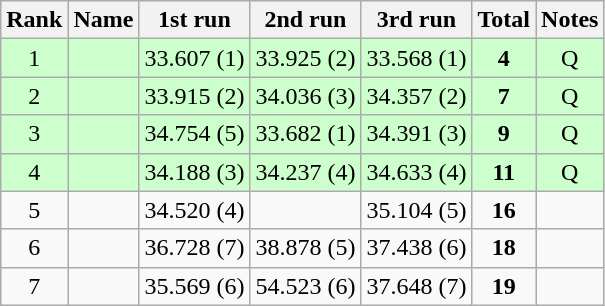<table class="sortable wikitable" style="text-align:center;">
<tr>
<th>Rank</th>
<th>Name</th>
<th>1st run</th>
<th>2nd run</th>
<th>3rd run</th>
<th>Total</th>
<th>Notes</th>
</tr>
<tr bgcolor=ccffcc>
<td>1</td>
<td align=left></td>
<td>33.607 (1)</td>
<td>33.925 (2)</td>
<td>33.568 (1)</td>
<td><strong>4</strong></td>
<td>Q</td>
</tr>
<tr bgcolor=ccffcc>
<td>2</td>
<td align=left></td>
<td>33.915 (2)</td>
<td>34.036 (3)</td>
<td>34.357 (2)</td>
<td><strong>7</strong></td>
<td>Q</td>
</tr>
<tr bgcolor=ccffcc>
<td>3</td>
<td align=left></td>
<td>34.754 (5)</td>
<td>33.682 (1)</td>
<td>34.391 (3)</td>
<td><strong>9</strong></td>
<td>Q</td>
</tr>
<tr bgcolor=ccffcc>
<td>4</td>
<td align=left></td>
<td>34.188 (3)</td>
<td>34.237 (4)</td>
<td>34.633 (4)</td>
<td><strong>11</strong></td>
<td>Q</td>
</tr>
<tr>
<td>5</td>
<td align=left></td>
<td>34.520 (4)</td>
<td></td>
<td>35.104 (5)</td>
<td><strong>16</strong></td>
<td></td>
</tr>
<tr>
<td>6</td>
<td align=left></td>
<td>36.728 (7)</td>
<td>38.878 (5)</td>
<td>37.438 (6)</td>
<td><strong>18</strong></td>
<td></td>
</tr>
<tr>
<td>7</td>
<td align=left></td>
<td>35.569 (6)</td>
<td>54.523 (6)</td>
<td>37.648 (7)</td>
<td><strong>19</strong></td>
<td></td>
</tr>
</table>
